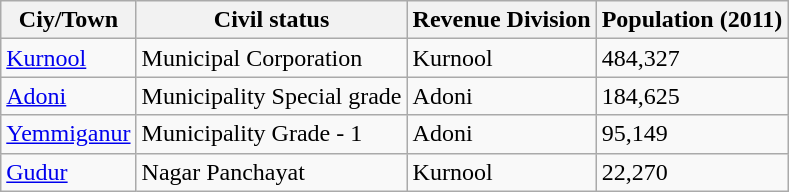<table class="wikitable sortable">
<tr>
<th>Ciy/Town</th>
<th>Civil status</th>
<th>Revenue Division</th>
<th>Population (2011)</th>
</tr>
<tr>
<td><a href='#'>Kurnool</a></td>
<td>Municipal Corporation</td>
<td>Kurnool</td>
<td>484,327</td>
</tr>
<tr>
<td><a href='#'>Adoni</a></td>
<td>Municipality Special grade</td>
<td>Adoni</td>
<td>184,625</td>
</tr>
<tr>
<td><a href='#'>Yemmiganur</a></td>
<td>Municipality Grade - 1</td>
<td>Adoni</td>
<td>95,149</td>
</tr>
<tr>
<td><a href='#'>Gudur</a></td>
<td>Nagar Panchayat</td>
<td>Kurnool</td>
<td>22,270</td>
</tr>
</table>
